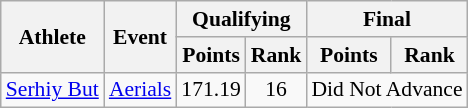<table class="wikitable" style="font-size:90%">
<tr>
<th rowspan="2">Athlete</th>
<th rowspan="2">Event</th>
<th colspan="2">Qualifying</th>
<th colspan="2">Final</th>
</tr>
<tr>
<th>Points</th>
<th>Rank</th>
<th>Points</th>
<th>Rank</th>
</tr>
<tr>
<td><a href='#'>Serhiy But</a></td>
<td><a href='#'>Aerials</a></td>
<td align="center">171.19</td>
<td align="center">16</td>
<td align="center" colspan=2>Did Not Advance</td>
</tr>
</table>
